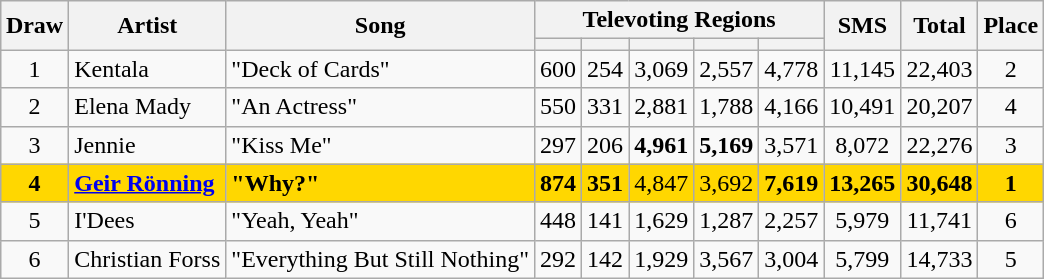<table class="sortable wikitable" style="margin: 1em auto 1em auto; text-align:center;">
<tr>
<th rowspan="2">Draw</th>
<th rowspan="2">Artist</th>
<th rowspan="2">Song</th>
<th colspan="5">Televoting Regions</th>
<th rowspan="2">SMS</th>
<th rowspan="2">Total</th>
<th rowspan="2">Place</th>
</tr>
<tr>
<th><small><abbr></abbr></small></th>
<th><small><abbr></abbr></small></th>
<th><small><abbr></abbr></small></th>
<th><small><abbr></abbr></small></th>
<th><small><abbr></abbr></small></th>
</tr>
<tr>
<td>1</td>
<td align="left">Kentala</td>
<td align="left">"Deck of Cards"</td>
<td>600</td>
<td>254</td>
<td>3,069</td>
<td>2,557</td>
<td>4,778</td>
<td>11,145</td>
<td>22,403</td>
<td>2</td>
</tr>
<tr>
<td>2</td>
<td align="left">Elena Mady</td>
<td align="left">"An Actress"</td>
<td>550</td>
<td>331</td>
<td>2,881</td>
<td>1,788</td>
<td>4,166</td>
<td>10,491</td>
<td>20,207</td>
<td>4</td>
</tr>
<tr>
<td>3</td>
<td align="left">Jennie</td>
<td align="left">"Kiss Me"</td>
<td>297</td>
<td>206</td>
<td><strong>4,961</strong></td>
<td><strong>5,169</strong></td>
<td>3,571</td>
<td>8,072</td>
<td>22,276</td>
<td>3</td>
</tr>
<tr style="background:gold;">
<td><strong>4</strong></td>
<td align="left"><strong><a href='#'>Geir Rönning</a></strong></td>
<td align="left"><strong>"Why?"</strong></td>
<td><strong>874</strong></td>
<td><strong>351</strong></td>
<td>4,847</td>
<td>3,692</td>
<td><strong>7,619</strong></td>
<td><strong>13,265</strong></td>
<td><strong>30,648</strong></td>
<td><strong>1</strong></td>
</tr>
<tr>
<td>5</td>
<td align="left">I'Dees</td>
<td align="left">"Yeah, Yeah"</td>
<td>448</td>
<td>141</td>
<td>1,629</td>
<td>1,287</td>
<td>2,257</td>
<td>5,979</td>
<td>11,741</td>
<td>6</td>
</tr>
<tr>
<td>6</td>
<td align="left">Christian Forss</td>
<td align="left">"Everything But Still Nothing"</td>
<td>292</td>
<td>142</td>
<td>1,929</td>
<td>3,567</td>
<td>3,004</td>
<td>5,799</td>
<td>14,733</td>
<td>5</td>
</tr>
</table>
